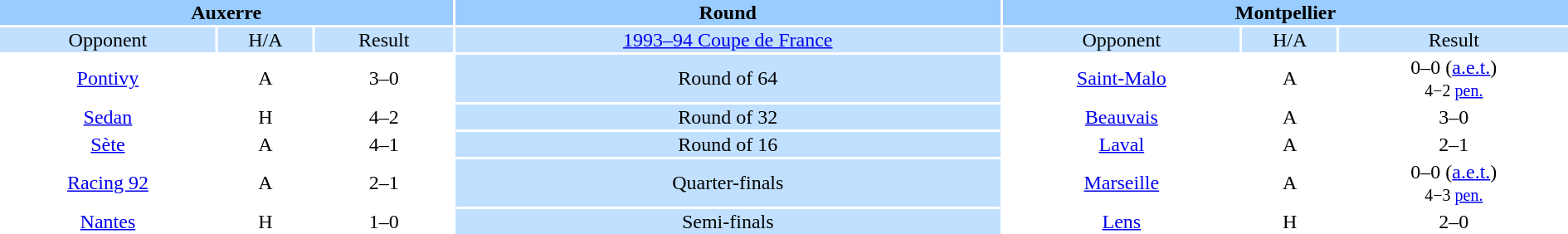<table width="100%" style="text-align:center">
<tr valign=top bgcolor=#99ccff>
<th colspan=3 style="width:1*">Auxerre</th>
<th><strong>Round</strong></th>
<th colspan=3 style="width:1*">Montpellier</th>
</tr>
<tr valign=top bgcolor=#c1e0ff>
<td>Opponent</td>
<td>H/A</td>
<td>Result</td>
<td bgcolor=#c1e0ff><a href='#'>1993–94 Coupe de France</a></td>
<td>Opponent</td>
<td>H/A</td>
<td>Result</td>
</tr>
<tr>
<td><a href='#'>Pontivy</a></td>
<td>A</td>
<td>3–0</td>
<td bgcolor=#c1e0ff>Round of 64</td>
<td><a href='#'>Saint-Malo</a></td>
<td>A</td>
<td>0–0 (<a href='#'>a.e.t.</a>) <br> <small>4−2 <a href='#'>pen.</a></small></td>
</tr>
<tr>
<td><a href='#'>Sedan</a></td>
<td>H</td>
<td>4–2</td>
<td bgcolor=#c1e0ff>Round of 32</td>
<td><a href='#'>Beauvais</a></td>
<td>A</td>
<td>3–0</td>
</tr>
<tr>
<td><a href='#'>Sète</a></td>
<td>A</td>
<td>4–1</td>
<td bgcolor=#c1e0ff>Round of 16</td>
<td><a href='#'>Laval</a></td>
<td>A</td>
<td>2–1</td>
</tr>
<tr>
<td><a href='#'>Racing 92</a></td>
<td>A</td>
<td>2–1</td>
<td bgcolor=#c1e0ff>Quarter-finals</td>
<td><a href='#'>Marseille</a></td>
<td>A</td>
<td>0–0 (<a href='#'>a.e.t.</a>) <br> <small>4−3 <a href='#'>pen.</a></small></td>
</tr>
<tr>
<td><a href='#'>Nantes</a></td>
<td>H</td>
<td>1–0</td>
<td bgcolor=#c1e0ff>Semi-finals</td>
<td><a href='#'>Lens</a></td>
<td>H</td>
<td>2–0</td>
</tr>
</table>
